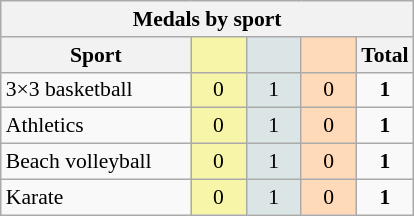<table class="wikitable" style="font-size:90%; text-align:center;">
<tr>
<th colspan="5">Medals by sport</th>
</tr>
<tr>
<th width="120">Sport</th>
<th scope="col" width="30" style="background:#F7F6A8;"></th>
<th scope="col" width="30" style="background:#DCE5E5;"></th>
<th scope="col" width="30" style="background:#FFDAB9;"></th>
<th width="30">Total</th>
</tr>
<tr>
<td align="left">3×3 basketball</td>
<td style="background:#F7F6A8;">0</td>
<td style="background:#DCE5E5;">1</td>
<td style="background:#FFDAB9;">0</td>
<td><strong>1</strong></td>
</tr>
<tr>
<td align="left">Athletics</td>
<td style="background:#F7F6A8;">0</td>
<td style="background:#DCE5E5;">1</td>
<td style="background:#FFDAB9;">0</td>
<td><strong>1</strong></td>
</tr>
<tr>
<td align="left">Beach volleyball</td>
<td style="background:#F7F6A8;">0</td>
<td style="background:#DCE5E5;">1</td>
<td style="background:#FFDAB9;">0</td>
<td><strong>1</strong></td>
</tr>
<tr>
<td align="left">Karate</td>
<td style="background:#F7F6A8;">0</td>
<td style="background:#DCE5E5;">1</td>
<td style="background:#FFDAB9;">0</td>
<td><strong>1</strong></td>
</tr>
</table>
